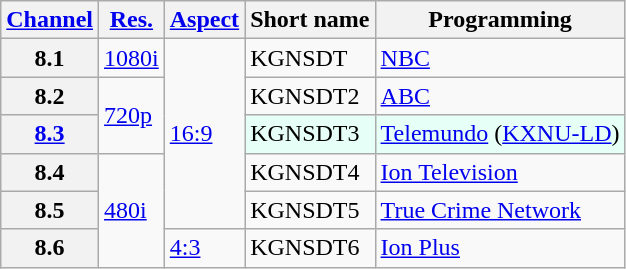<table class="wikitable">
<tr>
<th scope = "col"><a href='#'>Channel</a></th>
<th scope = "col"><a href='#'>Res.</a></th>
<th scope = "col"><a href='#'>Aspect</a></th>
<th scope = "col">Short name</th>
<th scope = "col">Programming</th>
</tr>
<tr>
<th scope = "row">8.1</th>
<td><a href='#'>1080i</a></td>
<td rowspan="5"><a href='#'>16:9</a></td>
<td>KGNSDT</td>
<td><a href='#'>NBC</a></td>
</tr>
<tr>
<th scope = "row">8.2</th>
<td rowspan="2"><a href='#'>720p</a></td>
<td>KGNSDT2</td>
<td><a href='#'>ABC</a></td>
</tr>
<tr>
<th scope = "row"><a href='#'>8.3</a></th>
<td style="background-color: #E6FFF7;">KGNSDT3</td>
<td style="background-color: #E6FFF7;"><a href='#'>Telemundo</a> (<a href='#'>KXNU-LD</a>)</td>
</tr>
<tr>
<th scope = "row">8.4</th>
<td rowspan="3"><a href='#'>480i</a></td>
<td>KGNSDT4</td>
<td><a href='#'>Ion Television</a></td>
</tr>
<tr>
<th scope = "row">8.5</th>
<td>KGNSDT5</td>
<td><a href='#'>True Crime Network</a></td>
</tr>
<tr>
<th scope = "row">8.6</th>
<td><a href='#'>4:3</a></td>
<td>KGNSDT6</td>
<td><a href='#'>Ion Plus</a></td>
</tr>
</table>
